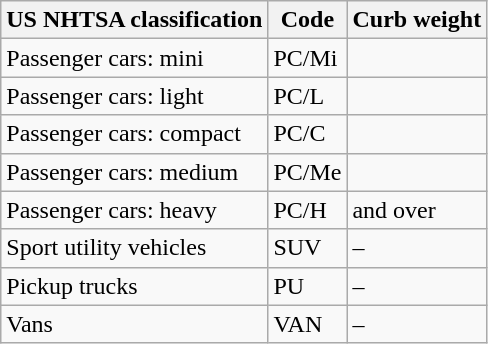<table class="wikitable">
<tr>
<th>US NHTSA classification</th>
<th>Code</th>
<th>Curb weight</th>
</tr>
<tr>
<td>Passenger cars: mini</td>
<td>PC/Mi</td>
<td></td>
</tr>
<tr>
<td>Passenger cars: light</td>
<td>PC/L</td>
<td></td>
</tr>
<tr>
<td>Passenger cars: compact</td>
<td>PC/C</td>
<td></td>
</tr>
<tr>
<td>Passenger cars: medium</td>
<td>PC/Me</td>
<td></td>
</tr>
<tr>
<td>Passenger cars: heavy</td>
<td>PC/H</td>
<td> and over</td>
</tr>
<tr>
<td>Sport utility vehicles</td>
<td>SUV</td>
<td>–</td>
</tr>
<tr>
<td>Pickup trucks</td>
<td>PU</td>
<td>–</td>
</tr>
<tr>
<td>Vans</td>
<td>VAN</td>
<td>–</td>
</tr>
</table>
